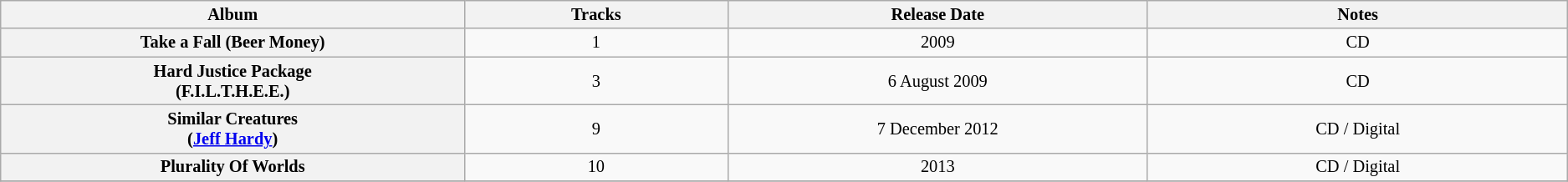<table class="wikitable sortable" style="text-align:center; font-size:85%">
<tr>
<th width="5.0%">Album</th>
<th width="3.0%">Tracks</th>
<th width="5.0%">Release Date</th>
<th width="5.0%">Notes</th>
</tr>
<tr>
<th>Take a Fall (Beer Money)</th>
<td>1</td>
<td>2009</td>
<td>CD</td>
</tr>
<tr>
<th>Hard Justice Package<br>(F.I.L.T.H.E.E.)</th>
<td>3</td>
<td>6 August 2009</td>
<td>CD</td>
</tr>
<tr>
<th>Similar Creatures<br>(<a href='#'>Jeff Hardy</a>)</th>
<td>9</td>
<td>7 December 2012</td>
<td>CD / Digital</td>
</tr>
<tr>
<th>Plurality Of Worlds</th>
<td>10</td>
<td>2013</td>
<td>CD / Digital</td>
</tr>
<tr>
</tr>
</table>
